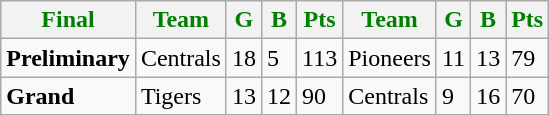<table class="wikitable">
<tr>
<th style="color:green">Final</th>
<th style="color:green">Team</th>
<th style="color:green">G</th>
<th style="color:green">B</th>
<th style="color:green">Pts</th>
<th style="color:green">Team</th>
<th style="color:green">G</th>
<th style="color:green">B</th>
<th style="color:green">Pts</th>
</tr>
<tr>
<td><strong>Preliminary</strong></td>
<td>Centrals</td>
<td>18</td>
<td>5</td>
<td>113</td>
<td>Pioneers</td>
<td>11</td>
<td>13</td>
<td>79</td>
</tr>
<tr>
<td><strong>Grand</strong></td>
<td>Tigers</td>
<td>13</td>
<td>12</td>
<td>90</td>
<td>Centrals</td>
<td>9</td>
<td>16</td>
<td>70</td>
</tr>
</table>
